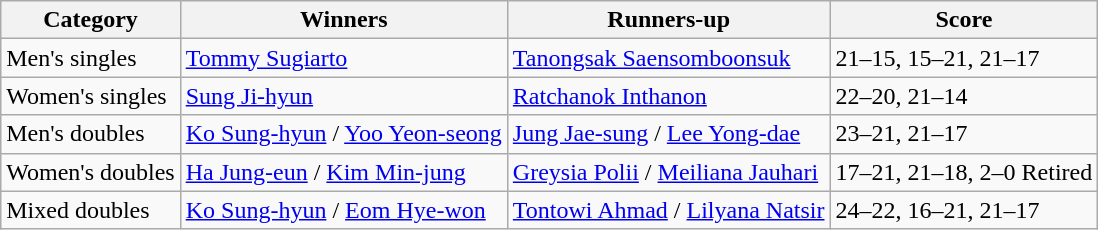<table class=wikitable style="white-space:nowrap;">
<tr>
<th>Category</th>
<th>Winners</th>
<th>Runners-up</th>
<th>Score</th>
</tr>
<tr>
<td>Men's singles</td>
<td> <a href='#'>Tommy Sugiarto</a></td>
<td> <a href='#'>Tanongsak Saensomboonsuk</a></td>
<td>21–15, 15–21, 21–17</td>
</tr>
<tr>
<td>Women's singles</td>
<td> <a href='#'>Sung Ji-hyun</a></td>
<td> <a href='#'>Ratchanok Inthanon</a></td>
<td>22–20, 21–14</td>
</tr>
<tr>
<td>Men's doubles</td>
<td> <a href='#'>Ko Sung-hyun</a> / <a href='#'>Yoo Yeon-seong</a></td>
<td> <a href='#'>Jung Jae-sung</a> / <a href='#'>Lee Yong-dae</a></td>
<td>23–21, 21–17</td>
</tr>
<tr>
<td>Women's doubles</td>
<td> <a href='#'>Ha Jung-eun</a> / <a href='#'>Kim Min-jung</a></td>
<td> <a href='#'>Greysia Polii</a> / <a href='#'>Meiliana Jauhari</a></td>
<td>17–21, 21–18, 2–0 Retired</td>
</tr>
<tr>
<td>Mixed doubles</td>
<td> <a href='#'>Ko Sung-hyun</a> / <a href='#'>Eom Hye-won</a></td>
<td> <a href='#'>Tontowi Ahmad</a> / <a href='#'>Lilyana Natsir</a></td>
<td>24–22, 16–21, 21–17</td>
</tr>
</table>
